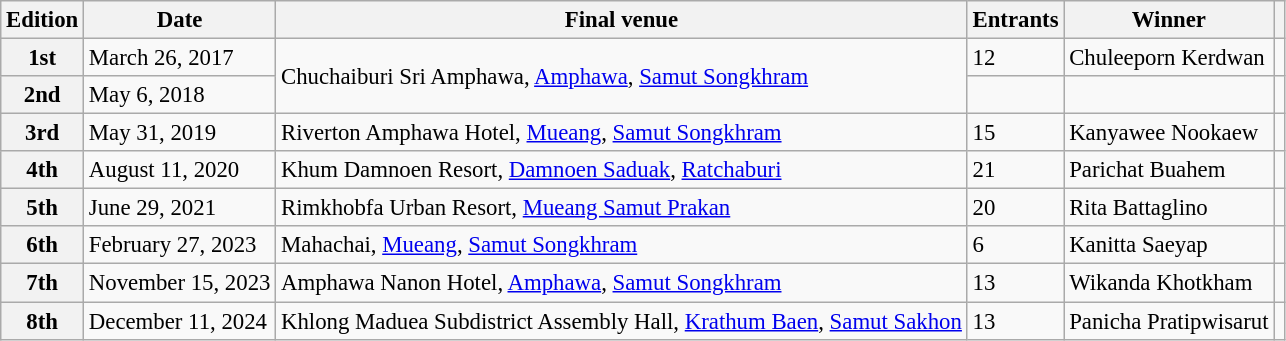<table class="wikitable defaultcenter col2left col3left col5left" style="font-size:95%;">
<tr>
<th>Edition</th>
<th>Date</th>
<th>Final venue</th>
<th>Entrants</th>
<th>Winner</th>
<th></th>
</tr>
<tr>
<th>1st</th>
<td>March 26, 2017</td>
<td rowspan=2>Chuchaiburi Sri Amphawa, <a href='#'>Amphawa</a>, <a href='#'>Samut Songkhram</a></td>
<td>12</td>
<td>Chuleeporn Kerdwan</td>
<td></td>
</tr>
<tr>
<th>2nd</th>
<td>May 6, 2018</td>
<td></td>
<td></td>
<td></td>
</tr>
<tr>
<th>3rd</th>
<td>May 31, 2019</td>
<td>Riverton Amphawa Hotel, <a href='#'>Mueang</a>, <a href='#'>Samut Songkhram</a></td>
<td>15</td>
<td>Kanyawee Nookaew</td>
<td></td>
</tr>
<tr>
<th>4th</th>
<td>August 11, 2020</td>
<td>Khum Damnoen Resort, <a href='#'>Damnoen Saduak</a>, <a href='#'>Ratchaburi</a></td>
<td>21</td>
<td>Parichat Buahem</td>
<td></td>
</tr>
<tr>
<th>5th</th>
<td>June 29, 2021</td>
<td>Rimkhobfa Urban Resort, <a href='#'>Mueang Samut Prakan</a></td>
<td>20</td>
<td>Rita Battaglino</td>
<td></td>
</tr>
<tr>
<th>6th</th>
<td>February 27, 2023</td>
<td>Mahachai, <a href='#'>Mueang</a>, <a href='#'>Samut Songkhram</a></td>
<td>6</td>
<td>Kanitta Saeyap</td>
<td></td>
</tr>
<tr>
<th>7th</th>
<td>November 15, 2023</td>
<td>Amphawa Nanon Hotel, <a href='#'>Amphawa</a>, <a href='#'>Samut Songkhram</a></td>
<td>13</td>
<td>Wikanda Khotkham</td>
<td></td>
</tr>
<tr>
<th>8th</th>
<td>December 11, 2024</td>
<td>Khlong Maduea Subdistrict Assembly Hall, <a href='#'>Krathum Baen</a>, <a href='#'>Samut Sakhon</a></td>
<td>13</td>
<td>Panicha Pratipwisarut</td>
<td></td>
</tr>
</table>
